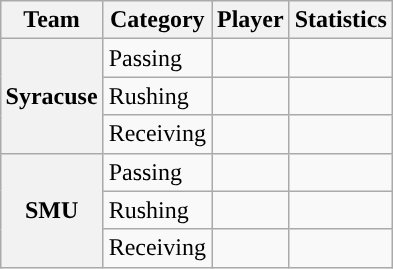<table class="wikitable" style="float:right">
<tr>
<th>Team</th>
<th>Category</th>
<th>Player</th>
<th>Statistics</th>
</tr>
<tr>
<th rowspan=3>Syracuse</th>
<td>Passing</td>
<td></td>
<td></td>
</tr>
<tr>
<td>Rushing</td>
<td></td>
<td></td>
</tr>
<tr>
<td>Receiving</td>
<td></td>
<td></td>
</tr>
<tr>
<th rowspan=3>SMU</th>
<td>Passing</td>
<td></td>
<td></td>
</tr>
<tr>
<td>Rushing</td>
<td></td>
<td></td>
</tr>
<tr>
<td>Receiving</td>
<td></td>
<td></td>
</tr>
</table>
